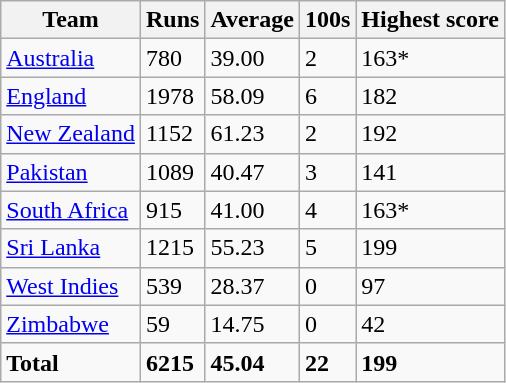<table class="wikitable sortable">
<tr>
<th>Team</th>
<th>Runs</th>
<th>Average</th>
<th>100s</th>
<th>Highest score</th>
</tr>
<tr>
<td><a href='#'>Australia</a></td>
<td>780</td>
<td>39.00</td>
<td>2</td>
<td>163*</td>
</tr>
<tr>
<td><a href='#'>England</a></td>
<td>1978</td>
<td>58.09</td>
<td>6</td>
<td>182</td>
</tr>
<tr>
<td><a href='#'>New Zealand</a></td>
<td>1152</td>
<td>61.23</td>
<td>2</td>
<td>192</td>
</tr>
<tr>
<td><a href='#'>Pakistan</a></td>
<td>1089</td>
<td>40.47</td>
<td>3</td>
<td>141</td>
</tr>
<tr>
<td><a href='#'>South Africa</a></td>
<td>915</td>
<td>41.00</td>
<td>4</td>
<td>163*</td>
</tr>
<tr>
<td><a href='#'>Sri Lanka</a></td>
<td>1215</td>
<td>55.23</td>
<td>5</td>
<td>199</td>
</tr>
<tr>
<td><a href='#'>West Indies</a></td>
<td>539</td>
<td>28.37</td>
<td>0</td>
<td>97</td>
</tr>
<tr>
<td><a href='#'>Zimbabwe</a></td>
<td>59</td>
<td>14.75</td>
<td>0</td>
<td>42</td>
</tr>
<tr>
<td><strong>Total</strong></td>
<td><strong>6215</strong></td>
<td><strong>45.04</strong></td>
<td><strong>22</strong></td>
<td><strong>199</strong></td>
</tr>
</table>
